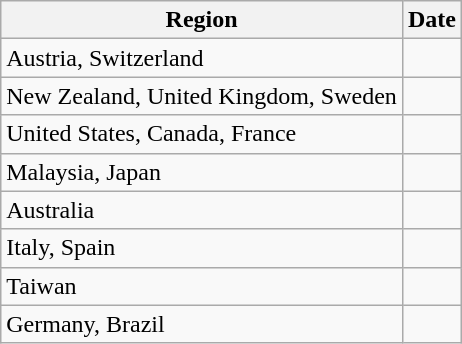<table class="wikitable sortable">
<tr>
<th>Region</th>
<th>Date</th>
</tr>
<tr>
<td>Austria, Switzerland</td>
<td></td>
</tr>
<tr>
<td>New Zealand, United Kingdom, Sweden</td>
<td></td>
</tr>
<tr>
<td>United States, Canada, France</td>
<td></td>
</tr>
<tr>
<td>Malaysia, Japan</td>
<td></td>
</tr>
<tr>
<td>Australia</td>
<td></td>
</tr>
<tr>
<td>Italy, Spain</td>
<td></td>
</tr>
<tr>
<td>Taiwan</td>
<td></td>
</tr>
<tr>
<td>Germany, Brazil</td>
<td></td>
</tr>
</table>
